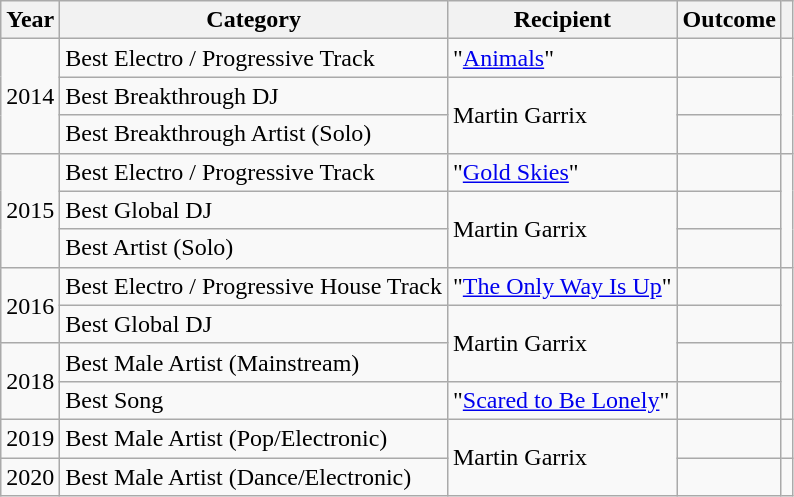<table class="wikitable plainrowheaders sortable">
<tr>
<th scope="col">Year</th>
<th scope="col">Category</th>
<th scope="col">Recipient</th>
<th scope="col">Outcome</th>
<th scope="col" class="unsortable"></th>
</tr>
<tr>
<td rowspan="3">2014</td>
<td>Best Electro / Progressive Track</td>
<td>"<a href='#'>Animals</a>"</td>
<td></td>
<td style="text-align:center;" rowspan="3"></td>
</tr>
<tr>
<td>Best Breakthrough DJ</td>
<td rowspan="2">Martin Garrix</td>
<td></td>
</tr>
<tr>
<td>Best Breakthrough Artist (Solo)</td>
<td></td>
</tr>
<tr>
<td rowspan="3">2015</td>
<td>Best Electro / Progressive Track</td>
<td>"<a href='#'>Gold Skies</a>"</td>
<td></td>
<td style="text-align:center;" rowspan="3"></td>
</tr>
<tr>
<td>Best Global DJ</td>
<td rowspan="2">Martin Garrix</td>
<td></td>
</tr>
<tr>
<td>Best Artist (Solo)</td>
<td></td>
</tr>
<tr>
<td rowspan="2">2016</td>
<td>Best Electro / Progressive House Track</td>
<td>"<a href='#'>The Only Way Is Up</a>"</td>
<td></td>
<td style="text-align:center;" rowspan="2"></td>
</tr>
<tr>
<td>Best Global DJ</td>
<td rowspan="2">Martin Garrix</td>
<td></td>
</tr>
<tr>
<td rowspan="2">2018</td>
<td>Best Male Artist (Mainstream)</td>
<td></td>
<td style="text-align:center;" rowspan="2"></td>
</tr>
<tr>
<td>Best Song</td>
<td>"<a href='#'>Scared to Be Lonely</a>"</td>
<td></td>
</tr>
<tr>
<td>2019</td>
<td>Best Male Artist (Pop/Electronic)</td>
<td rowspan="2">Martin Garrix</td>
<td></td>
<td style="text-align:center;"></td>
</tr>
<tr>
<td>2020</td>
<td>Best Male Artist (Dance/Electronic)</td>
<td></td>
<td style="text-align:center;"></td>
</tr>
</table>
